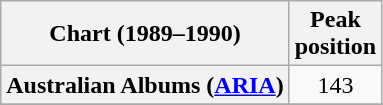<table class="wikitable sortable plainrowheaders" style="text-align:center">
<tr>
<th scope="col">Chart (1989–1990)</th>
<th scope="col">Peak<br>position</th>
</tr>
<tr>
<th scope="row">Australian Albums (<a href='#'>ARIA</a>)</th>
<td align="center">143</td>
</tr>
<tr>
</tr>
<tr>
</tr>
</table>
